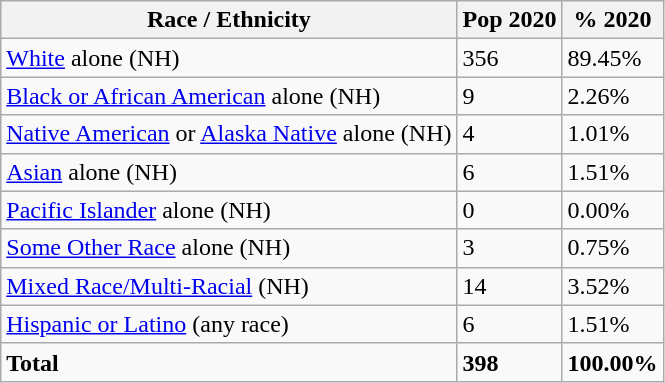<table class="wikitable">
<tr>
<th>Race / Ethnicity</th>
<th>Pop 2020</th>
<th>% 2020</th>
</tr>
<tr>
<td><a href='#'>White</a> alone (NH)</td>
<td>356</td>
<td>89.45%</td>
</tr>
<tr>
<td><a href='#'>Black or African American</a> alone (NH)</td>
<td>9</td>
<td>2.26%</td>
</tr>
<tr>
<td><a href='#'>Native American</a> or <a href='#'>Alaska Native</a> alone (NH)</td>
<td>4</td>
<td>1.01%</td>
</tr>
<tr>
<td><a href='#'>Asian</a> alone (NH)</td>
<td>6</td>
<td>1.51%</td>
</tr>
<tr>
<td><a href='#'>Pacific Islander</a> alone (NH)</td>
<td>0</td>
<td>0.00%</td>
</tr>
<tr>
<td><a href='#'>Some Other Race</a> alone (NH)</td>
<td>3</td>
<td>0.75%</td>
</tr>
<tr>
<td><a href='#'>Mixed Race/Multi-Racial</a> (NH)</td>
<td>14</td>
<td>3.52%</td>
</tr>
<tr>
<td><a href='#'>Hispanic or Latino</a> (any race)</td>
<td>6</td>
<td>1.51%</td>
</tr>
<tr>
<td><strong>Total</strong></td>
<td><strong>398</strong></td>
<td><strong>100.00%</strong></td>
</tr>
</table>
